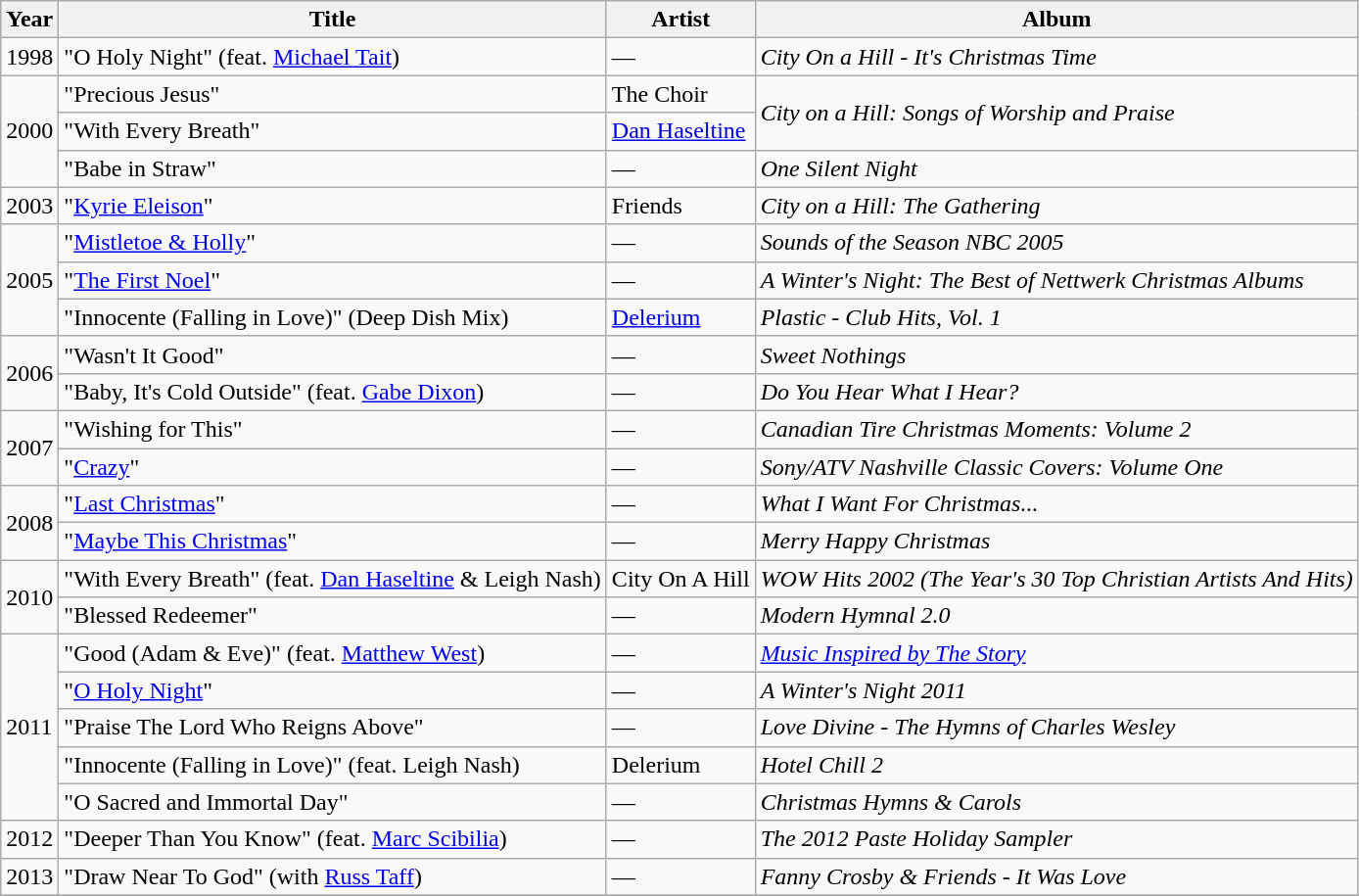<table class="wikitable">
<tr>
<th>Year</th>
<th>Title</th>
<th>Artist</th>
<th>Album</th>
</tr>
<tr>
<td>1998</td>
<td>"O Holy Night" (feat. <a href='#'>Michael Tait</a>)</td>
<td>—</td>
<td><em>City On a Hill - It's Christmas Time</em></td>
</tr>
<tr>
<td rowspan="3">2000</td>
<td>"Precious Jesus"</td>
<td>The Choir</td>
<td rowspan="2"><em>City on a Hill: Songs of Worship and Praise</em></td>
</tr>
<tr>
<td>"With Every Breath"</td>
<td><a href='#'>Dan Haseltine</a></td>
</tr>
<tr>
<td>"Babe in Straw"</td>
<td>—</td>
<td><em>One Silent Night</em></td>
</tr>
<tr>
<td>2003</td>
<td>"<a href='#'>Kyrie Eleison</a>"</td>
<td>Friends</td>
<td><em>City on a Hill: The Gathering</em></td>
</tr>
<tr>
<td rowspan="3">2005</td>
<td>"<a href='#'>Mistletoe & Holly</a>"</td>
<td>—</td>
<td><em>Sounds of the Season NBC 2005</em></td>
</tr>
<tr>
<td>"<a href='#'>The First Noel</a>"</td>
<td>—</td>
<td><em>A Winter's Night: The Best of Nettwerk Christmas Albums</em></td>
</tr>
<tr>
<td>"Innocente (Falling in Love)" (Deep Dish Mix)</td>
<td><a href='#'>Delerium</a></td>
<td><em>Plastic - Club Hits, Vol. 1</em></td>
</tr>
<tr>
<td rowspan="2">2006</td>
<td>"Wasn't It Good"</td>
<td>—</td>
<td><em>Sweet Nothings</em></td>
</tr>
<tr>
<td>"Baby, It's Cold Outside" (feat. <a href='#'>Gabe Dixon</a>)</td>
<td>—</td>
<td><em>Do You Hear What I Hear?</em></td>
</tr>
<tr>
<td rowspan="2">2007</td>
<td>"Wishing for This"</td>
<td>—</td>
<td><em>Canadian Tire Christmas Moments: Volume 2</em></td>
</tr>
<tr>
<td>"<a href='#'>Crazy</a>"</td>
<td>—</td>
<td><em>Sony/ATV Nashville Classic Covers: Volume One </em></td>
</tr>
<tr>
<td rowspan="2">2008</td>
<td>"<a href='#'>Last Christmas</a>"</td>
<td>—</td>
<td><em>What I Want For Christmas...</em></td>
</tr>
<tr>
<td>"<a href='#'>Maybe This Christmas</a>"</td>
<td>—</td>
<td><em>Merry Happy Christmas</em></td>
</tr>
<tr>
<td rowspan="2">2010</td>
<td>"With Every Breath" (feat. <a href='#'>Dan Haseltine</a> & Leigh Nash)</td>
<td>City On A Hill</td>
<td><em>WOW Hits 2002 (The Year's 30 Top Christian Artists And Hits)</em></td>
</tr>
<tr>
<td>"Blessed Redeemer"</td>
<td>—</td>
<td><em>Modern Hymnal 2.0</em></td>
</tr>
<tr>
<td rowspan="5">2011</td>
<td>"Good (Adam & Eve)" (feat. <a href='#'>Matthew West</a>)</td>
<td>—</td>
<td><em><a href='#'>Music Inspired by The Story</a></em></td>
</tr>
<tr>
<td>"<a href='#'>O Holy Night</a>"</td>
<td>—</td>
<td><em>A Winter's Night 2011</em></td>
</tr>
<tr>
<td>"Praise The Lord Who Reigns Above"</td>
<td>—</td>
<td><em>Love Divine - The Hymns of Charles Wesley</em></td>
</tr>
<tr>
<td>"Innocente (Falling in Love)" (feat. Leigh Nash)</td>
<td>Delerium</td>
<td><em>Hotel Chill 2</em></td>
</tr>
<tr>
<td>"O Sacred and Immortal Day"</td>
<td>—</td>
<td><em>Christmas Hymns & Carols</em></td>
</tr>
<tr>
<td>2012</td>
<td>"Deeper Than You Know" (feat. <a href='#'>Marc Scibilia</a>)</td>
<td>—</td>
<td><em>The 2012 Paste Holiday Sampler</em></td>
</tr>
<tr>
<td>2013</td>
<td>"Draw Near To God" (with <a href='#'>Russ Taff</a>)</td>
<td>—</td>
<td><em>Fanny Crosby & Friends - It Was Love</em></td>
</tr>
<tr>
</tr>
</table>
